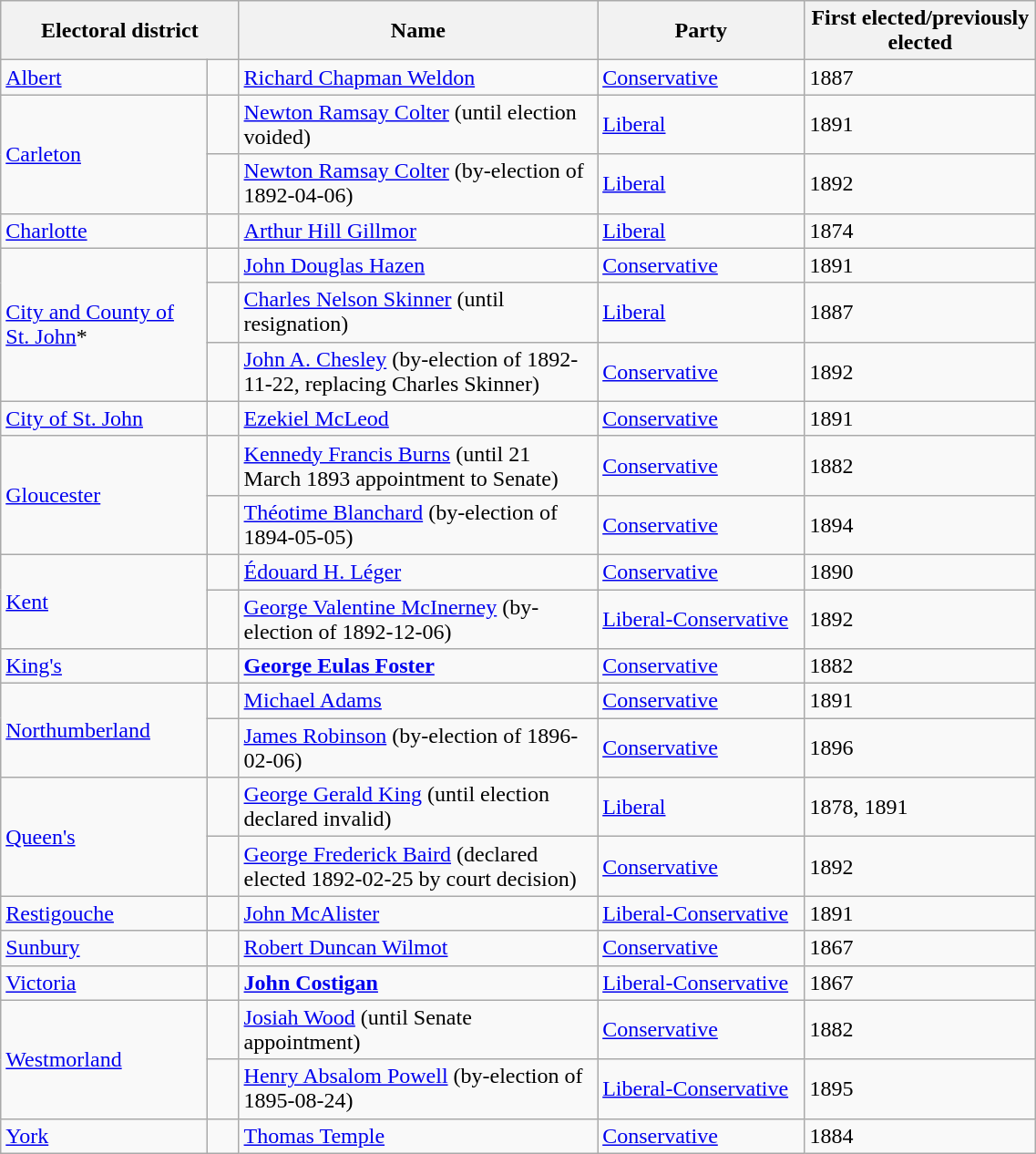<table class="wikitable" style="width:60%;">
<tr>
<th colspan="2" style="width:23%;">Electoral district</th>
<th>Name</th>
<th width=20%>Party</th>
<th>First elected/previously elected</th>
</tr>
<tr>
<td width=20%><a href='#'>Albert</a></td>
<td></td>
<td><a href='#'>Richard Chapman Weldon</a></td>
<td><a href='#'>Conservative</a></td>
<td>1887</td>
</tr>
<tr>
<td rowspan=2><a href='#'>Carleton</a></td>
<td></td>
<td><a href='#'>Newton Ramsay Colter</a> (until election voided)</td>
<td><a href='#'>Liberal</a></td>
<td>1891</td>
</tr>
<tr>
<td></td>
<td><a href='#'>Newton Ramsay Colter</a> (by-election of 1892-04-06)</td>
<td><a href='#'>Liberal</a></td>
<td>1892</td>
</tr>
<tr>
<td><a href='#'>Charlotte</a></td>
<td></td>
<td><a href='#'>Arthur Hill Gillmor</a></td>
<td><a href='#'>Liberal</a></td>
<td>1874</td>
</tr>
<tr>
<td rowspan=3><a href='#'>City and County of St. John</a>*</td>
<td></td>
<td><a href='#'>John Douglas Hazen</a></td>
<td><a href='#'>Conservative</a></td>
<td>1891</td>
</tr>
<tr>
<td></td>
<td><a href='#'>Charles Nelson Skinner</a> (until resignation)</td>
<td><a href='#'>Liberal</a></td>
<td>1887</td>
</tr>
<tr>
<td></td>
<td><a href='#'>John A. Chesley</a> (by-election of 1892-11-22, replacing Charles Skinner)</td>
<td><a href='#'>Conservative</a></td>
<td>1892</td>
</tr>
<tr>
<td><a href='#'>City of St. John</a></td>
<td></td>
<td><a href='#'>Ezekiel McLeod</a></td>
<td><a href='#'>Conservative</a></td>
<td>1891</td>
</tr>
<tr>
<td rowspan=2><a href='#'>Gloucester</a></td>
<td></td>
<td><a href='#'>Kennedy Francis Burns</a> (until 21 March 1893 appointment to Senate)</td>
<td><a href='#'>Conservative</a></td>
<td>1882</td>
</tr>
<tr>
<td></td>
<td><a href='#'>Théotime Blanchard</a> (by-election of 1894-05-05)</td>
<td><a href='#'>Conservative</a></td>
<td>1894</td>
</tr>
<tr>
<td rowspan=2><a href='#'>Kent</a></td>
<td></td>
<td><a href='#'>Édouard H. Léger</a></td>
<td><a href='#'>Conservative</a></td>
<td>1890</td>
</tr>
<tr>
<td></td>
<td><a href='#'>George Valentine McInerney</a> (by-election of 1892-12-06)</td>
<td><a href='#'>Liberal-Conservative</a></td>
<td>1892</td>
</tr>
<tr>
<td><a href='#'>King's</a></td>
<td></td>
<td><strong><a href='#'>George Eulas Foster</a></strong></td>
<td><a href='#'>Conservative</a></td>
<td>1882</td>
</tr>
<tr>
<td rowspan=2><a href='#'>Northumberland</a></td>
<td></td>
<td><a href='#'>Michael Adams</a></td>
<td><a href='#'>Conservative</a></td>
<td>1891</td>
</tr>
<tr>
<td></td>
<td><a href='#'>James Robinson</a> (by-election of 1896-02-06)</td>
<td><a href='#'>Conservative</a></td>
<td>1896</td>
</tr>
<tr>
<td rowspan=2><a href='#'>Queen's</a></td>
<td></td>
<td><a href='#'>George Gerald King</a> (until election declared invalid)</td>
<td><a href='#'>Liberal</a></td>
<td>1878, 1891</td>
</tr>
<tr>
<td></td>
<td><a href='#'>George Frederick Baird</a> (declared elected 1892-02-25 by court decision)</td>
<td><a href='#'>Conservative</a></td>
<td>1892</td>
</tr>
<tr>
<td><a href='#'>Restigouche</a></td>
<td></td>
<td><a href='#'>John McAlister</a></td>
<td><a href='#'>Liberal-Conservative</a></td>
<td>1891</td>
</tr>
<tr>
<td><a href='#'>Sunbury</a></td>
<td></td>
<td><a href='#'>Robert Duncan Wilmot</a></td>
<td><a href='#'>Conservative</a></td>
<td>1867</td>
</tr>
<tr>
<td><a href='#'>Victoria</a></td>
<td></td>
<td><strong><a href='#'>John Costigan</a></strong></td>
<td><a href='#'>Liberal-Conservative</a></td>
<td>1867</td>
</tr>
<tr>
<td rowspan=2><a href='#'>Westmorland</a></td>
<td></td>
<td><a href='#'>Josiah Wood</a> (until Senate appointment)</td>
<td><a href='#'>Conservative</a></td>
<td>1882</td>
</tr>
<tr>
<td></td>
<td><a href='#'>Henry Absalom Powell</a> (by-election of 1895-08-24)</td>
<td><a href='#'>Liberal-Conservative</a></td>
<td>1895</td>
</tr>
<tr>
<td><a href='#'>York</a></td>
<td></td>
<td><a href='#'>Thomas Temple</a></td>
<td><a href='#'>Conservative</a></td>
<td>1884</td>
</tr>
</table>
